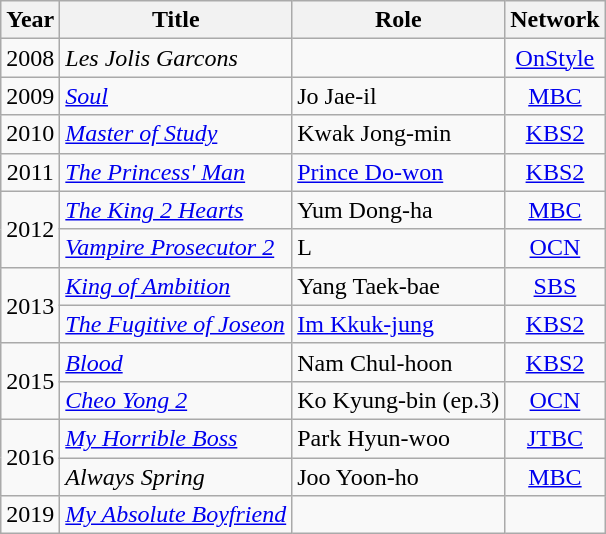<table class="wikitable">
<tr>
<th>Year</th>
<th>Title</th>
<th>Role</th>
<th>Network</th>
</tr>
<tr>
<td style="text-align:center;">2008</td>
<td><em>Les Jolis Garcons</em></td>
<td></td>
<td style="text-align:center;"><a href='#'>OnStyle</a></td>
</tr>
<tr>
<td style="text-align:center;">2009</td>
<td><em><a href='#'>Soul</a></em></td>
<td>Jo Jae-il</td>
<td style="text-align:center;"><a href='#'>MBC</a></td>
</tr>
<tr>
<td style="text-align:center;">2010</td>
<td><em><a href='#'>Master of Study</a></em></td>
<td>Kwak Jong-min</td>
<td style="text-align:center;"><a href='#'>KBS2</a></td>
</tr>
<tr>
<td style="text-align:center;">2011</td>
<td><em><a href='#'>The Princess' Man</a></em></td>
<td><a href='#'>Prince Do-won</a></td>
<td style="text-align:center;"><a href='#'>KBS2</a></td>
</tr>
<tr>
<td rowspan="2" style="text-align:center;">2012</td>
<td><em><a href='#'>The King 2 Hearts</a></em></td>
<td>Yum Dong-ha</td>
<td style="text-align:center;"><a href='#'>MBC</a></td>
</tr>
<tr>
<td><em><a href='#'>Vampire Prosecutor 2</a></em></td>
<td>L</td>
<td style="text-align:center;"><a href='#'>OCN</a></td>
</tr>
<tr>
<td rowspan="2" style="text-align:center;">2013</td>
<td><em><a href='#'>King of Ambition</a></em></td>
<td>Yang Taek-bae</td>
<td style="text-align:center;"><a href='#'>SBS</a></td>
</tr>
<tr>
<td><em><a href='#'>The Fugitive of Joseon</a></em></td>
<td><a href='#'>Im Kkuk-jung</a></td>
<td style="text-align:center;"><a href='#'>KBS2</a></td>
</tr>
<tr>
<td rowspan="2" style="text-align:center;">2015</td>
<td><em><a href='#'>Blood</a></em></td>
<td>Nam Chul-hoon</td>
<td style="text-align:center;"><a href='#'>KBS2</a></td>
</tr>
<tr>
<td><em><a href='#'>Cheo Yong 2</a></em></td>
<td>Ko Kyung-bin (ep.3)</td>
<td style="text-align:center;"><a href='#'>OCN</a></td>
</tr>
<tr>
<td rowspan="2" style="text-align:center;">2016</td>
<td><em><a href='#'>My Horrible Boss</a></em></td>
<td>Park Hyun-woo</td>
<td style="text-align:center;"><a href='#'>JTBC</a></td>
</tr>
<tr>
<td><em>Always Spring</em></td>
<td>Joo Yoon-ho</td>
<td style="text-align:center;"><a href='#'>MBC</a></td>
</tr>
<tr>
<td>2019</td>
<td><em><a href='#'>My Absolute Boyfriend</a></em></td>
<td></td>
<td></td>
</tr>
</table>
